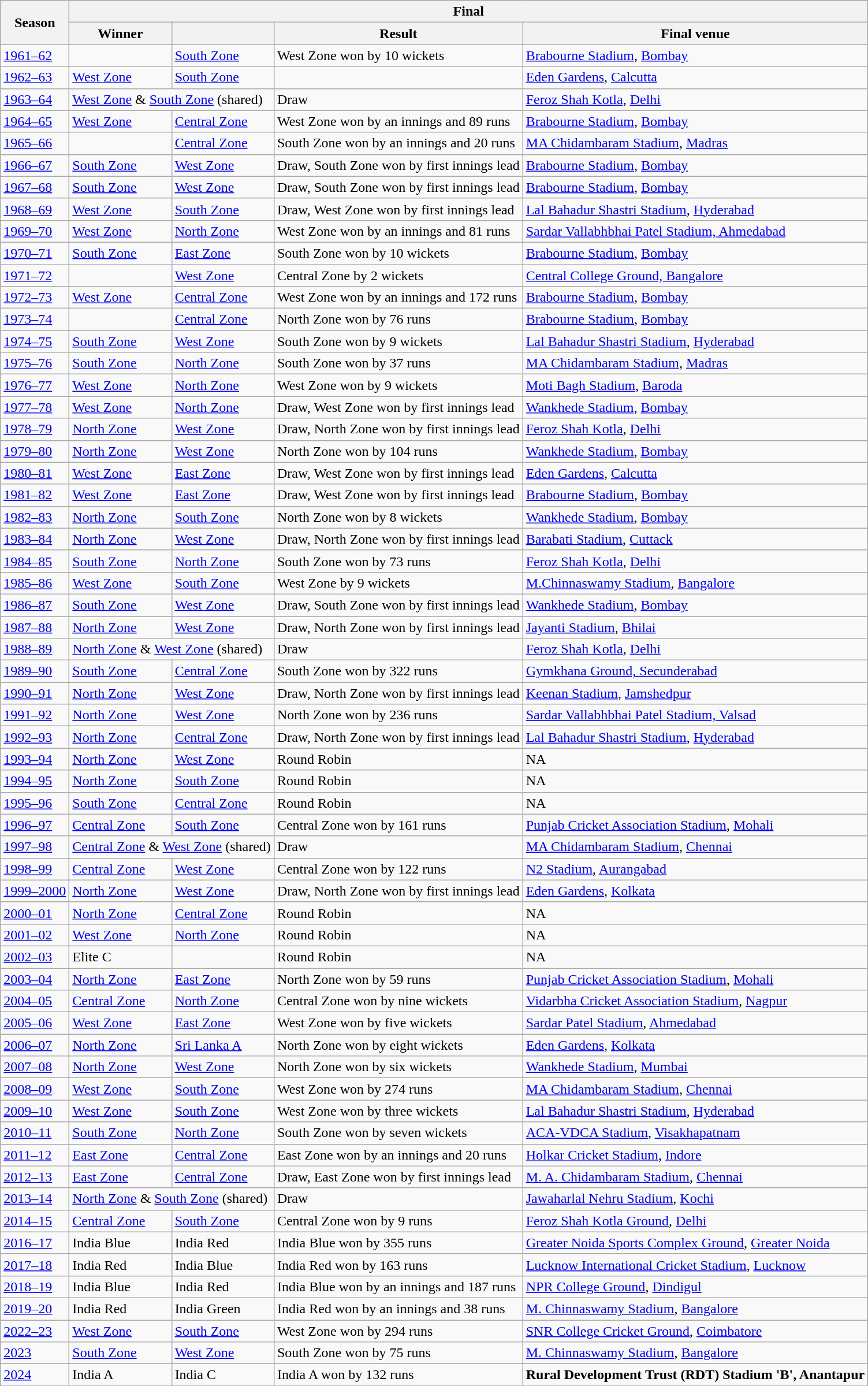<table class="sortable wikitable" style="text-align:left">
<tr>
<th rowspan=2>Season</th>
<th colspan=4>Final</th>
</tr>
<tr>
<th>Winner</th>
<th></th>
<th>Result</th>
<th>Final venue</th>
</tr>
<tr>
<td><a href='#'>1961–62</a></td>
<td></td>
<td><a href='#'>South Zone</a></td>
<td>West Zone won by 10 wickets</td>
<td><a href='#'>Brabourne Stadium</a>, <a href='#'>Bombay</a></td>
</tr>
<tr>
<td><a href='#'>1962–63</a></td>
<td><a href='#'>West Zone</a></td>
<td><a href='#'>South Zone</a></td>
<td></td>
<td><a href='#'>Eden Gardens</a>, <a href='#'>Calcutta</a></td>
</tr>
<tr>
<td><a href='#'>1963–64</a></td>
<td colspan=2><a href='#'>West Zone</a> & <a href='#'>South Zone</a> (shared)</td>
<td>Draw</td>
<td><a href='#'>Feroz Shah Kotla</a>, <a href='#'>Delhi</a></td>
</tr>
<tr>
<td><a href='#'>1964–65</a></td>
<td><a href='#'>West Zone</a></td>
<td><a href='#'>Central Zone</a></td>
<td>West Zone won by an innings and 89 runs</td>
<td><a href='#'>Brabourne Stadium</a>, <a href='#'>Bombay</a></td>
</tr>
<tr>
<td><a href='#'>1965–66</a></td>
<td></td>
<td><a href='#'>Central Zone</a></td>
<td>South Zone won by an innings and 20 runs</td>
<td><a href='#'>MA Chidambaram Stadium</a>, <a href='#'>Madras</a></td>
</tr>
<tr>
<td><a href='#'>1966–67</a></td>
<td><a href='#'>South Zone</a></td>
<td><a href='#'>West Zone</a></td>
<td>Draw, South Zone won by first innings lead</td>
<td><a href='#'>Brabourne Stadium</a>, <a href='#'>Bombay</a></td>
</tr>
<tr>
<td><a href='#'>1967–68</a></td>
<td><a href='#'>South Zone</a></td>
<td><a href='#'>West Zone</a></td>
<td>Draw, South Zone won by first innings lead</td>
<td><a href='#'>Brabourne Stadium</a>, <a href='#'>Bombay</a></td>
</tr>
<tr>
<td><a href='#'>1968–69</a></td>
<td><a href='#'>West Zone</a></td>
<td><a href='#'>South Zone</a></td>
<td>Draw, West Zone won by first innings lead</td>
<td><a href='#'>Lal Bahadur Shastri Stadium</a>, <a href='#'>Hyderabad</a></td>
</tr>
<tr>
<td><a href='#'>1969–70</a></td>
<td><a href='#'>West Zone</a></td>
<td><a href='#'>North Zone</a></td>
<td>West Zone won by an innings and 81 runs</td>
<td><a href='#'>Sardar Vallabhbhai Patel Stadium, Ahmedabad</a></td>
</tr>
<tr>
<td><a href='#'>1970–71</a></td>
<td><a href='#'>South Zone</a></td>
<td><a href='#'>East Zone</a></td>
<td>South Zone won by 10 wickets</td>
<td><a href='#'>Brabourne Stadium</a>, <a href='#'>Bombay</a></td>
</tr>
<tr>
<td><a href='#'>1971–72</a></td>
<td></td>
<td><a href='#'>West Zone</a></td>
<td>Central Zone by 2 wickets</td>
<td><a href='#'>Central College Ground, Bangalore</a></td>
</tr>
<tr>
<td><a href='#'>1972–73</a></td>
<td><a href='#'>West Zone</a></td>
<td><a href='#'>Central Zone</a></td>
<td>West Zone won by an innings and 172 runs</td>
<td><a href='#'>Brabourne Stadium</a>, <a href='#'>Bombay</a></td>
</tr>
<tr>
<td><a href='#'>1973–74</a></td>
<td></td>
<td><a href='#'>Central Zone</a></td>
<td>North Zone won by 76 runs</td>
<td><a href='#'>Brabourne Stadium</a>, <a href='#'>Bombay</a></td>
</tr>
<tr>
<td><a href='#'>1974–75</a></td>
<td><a href='#'>South Zone</a></td>
<td><a href='#'>West Zone</a></td>
<td>South Zone won by 9 wickets</td>
<td><a href='#'>Lal Bahadur Shastri Stadium</a>, <a href='#'>Hyderabad</a></td>
</tr>
<tr>
<td><a href='#'>1975–76</a></td>
<td><a href='#'>South Zone</a></td>
<td><a href='#'>North Zone</a></td>
<td>South Zone won by 37 runs</td>
<td><a href='#'>MA Chidambaram Stadium</a>, <a href='#'>Madras</a></td>
</tr>
<tr>
<td><a href='#'>1976–77</a></td>
<td><a href='#'>West Zone</a></td>
<td><a href='#'>North Zone</a></td>
<td>West Zone won by 9 wickets</td>
<td><a href='#'>Moti Bagh Stadium</a>, <a href='#'>Baroda</a></td>
</tr>
<tr>
<td><a href='#'>1977–78</a></td>
<td><a href='#'>West Zone</a></td>
<td><a href='#'>North Zone</a></td>
<td>Draw, West Zone won by first innings lead</td>
<td><a href='#'>Wankhede Stadium</a>, <a href='#'>Bombay</a></td>
</tr>
<tr>
<td><a href='#'>1978–79</a></td>
<td><a href='#'>North Zone</a></td>
<td><a href='#'>West Zone</a></td>
<td>Draw, North Zone won by first innings lead</td>
<td><a href='#'>Feroz Shah Kotla</a>, <a href='#'>Delhi</a></td>
</tr>
<tr>
<td><a href='#'>1979–80</a></td>
<td><a href='#'>North Zone</a></td>
<td><a href='#'>West Zone</a></td>
<td>North Zone won by 104 runs</td>
<td><a href='#'>Wankhede Stadium</a>, <a href='#'>Bombay</a></td>
</tr>
<tr>
<td><a href='#'>1980–81</a></td>
<td><a href='#'>West Zone</a></td>
<td><a href='#'>East Zone</a></td>
<td>Draw, West Zone won by first innings lead</td>
<td><a href='#'>Eden Gardens</a>, <a href='#'>Calcutta</a></td>
</tr>
<tr>
<td><a href='#'>1981–82</a></td>
<td><a href='#'>West Zone</a></td>
<td><a href='#'>East Zone</a></td>
<td>Draw, West Zone won by first innings lead</td>
<td><a href='#'>Brabourne Stadium</a>, <a href='#'>Bombay</a></td>
</tr>
<tr>
<td><a href='#'>1982–83</a></td>
<td><a href='#'>North Zone</a></td>
<td><a href='#'>South Zone</a></td>
<td>North Zone won by 8 wickets</td>
<td><a href='#'>Wankhede Stadium</a>, <a href='#'>Bombay</a></td>
</tr>
<tr>
<td><a href='#'>1983–84</a></td>
<td><a href='#'>North Zone</a></td>
<td><a href='#'>West Zone</a></td>
<td>Draw, North Zone won by first innings lead</td>
<td><a href='#'>Barabati Stadium</a>, <a href='#'>Cuttack</a></td>
</tr>
<tr>
<td><a href='#'>1984–85</a></td>
<td><a href='#'>South Zone</a></td>
<td><a href='#'>North Zone</a></td>
<td>South Zone won by 73 runs</td>
<td><a href='#'>Feroz Shah Kotla</a>, <a href='#'>Delhi</a></td>
</tr>
<tr>
<td><a href='#'>1985–86</a></td>
<td><a href='#'>West Zone</a></td>
<td><a href='#'>South Zone</a></td>
<td>West Zone by 9 wickets</td>
<td><a href='#'>M.Chinnaswamy Stadium</a>, <a href='#'>Bangalore</a></td>
</tr>
<tr>
<td><a href='#'>1986–87</a></td>
<td><a href='#'>South Zone</a></td>
<td><a href='#'>West Zone</a></td>
<td>Draw, South Zone won by first innings lead</td>
<td><a href='#'>Wankhede Stadium</a>, <a href='#'>Bombay</a></td>
</tr>
<tr>
<td><a href='#'>1987–88</a></td>
<td><a href='#'>North Zone</a></td>
<td><a href='#'>West Zone</a></td>
<td>Draw, North Zone won by first innings lead</td>
<td><a href='#'>Jayanti Stadium</a>, <a href='#'>Bhilai</a></td>
</tr>
<tr>
<td><a href='#'>1988–89</a></td>
<td colspan=2><a href='#'>North Zone</a> & <a href='#'>West Zone</a> (shared)</td>
<td>Draw</td>
<td><a href='#'>Feroz Shah Kotla</a>, <a href='#'>Delhi</a></td>
</tr>
<tr>
<td><a href='#'>1989–90</a></td>
<td><a href='#'>South Zone</a></td>
<td><a href='#'>Central Zone</a></td>
<td>South Zone won by 322 runs</td>
<td><a href='#'>Gymkhana Ground, Secunderabad</a></td>
</tr>
<tr>
<td><a href='#'>1990–91</a></td>
<td><a href='#'>North Zone</a></td>
<td><a href='#'>West Zone</a></td>
<td>Draw, North Zone won by first innings lead</td>
<td><a href='#'>Keenan Stadium</a>, <a href='#'>Jamshedpur</a></td>
</tr>
<tr>
<td><a href='#'>1991–92</a></td>
<td><a href='#'>North Zone</a></td>
<td><a href='#'>West Zone</a></td>
<td>North Zone won by 236 runs</td>
<td><a href='#'>Sardar Vallabhbhai Patel Stadium, Valsad</a></td>
</tr>
<tr>
<td><a href='#'>1992–93</a></td>
<td><a href='#'>North Zone</a></td>
<td><a href='#'>Central Zone</a></td>
<td>Draw, North Zone won by first innings lead</td>
<td><a href='#'>Lal Bahadur Shastri Stadium</a>, <a href='#'>Hyderabad</a></td>
</tr>
<tr>
<td><a href='#'>1993–94</a></td>
<td><a href='#'>North Zone</a></td>
<td><a href='#'>West Zone</a></td>
<td>Round Robin</td>
<td>NA</td>
</tr>
<tr>
<td><a href='#'>1994–95</a></td>
<td><a href='#'>North Zone</a></td>
<td><a href='#'>South Zone</a></td>
<td>Round Robin</td>
<td>NA</td>
</tr>
<tr>
<td><a href='#'>1995–96</a></td>
<td><a href='#'>South Zone</a></td>
<td><a href='#'>Central Zone</a></td>
<td>Round Robin</td>
<td>NA</td>
</tr>
<tr>
<td><a href='#'>1996–97</a></td>
<td><a href='#'>Central Zone</a></td>
<td><a href='#'>South Zone</a></td>
<td>Central Zone won by 161 runs</td>
<td><a href='#'>Punjab Cricket Association Stadium</a>, <a href='#'>Mohali</a></td>
</tr>
<tr>
<td><a href='#'>1997–98</a></td>
<td colspan=2><a href='#'>Central Zone</a> & <a href='#'>West Zone</a> (shared)</td>
<td>Draw</td>
<td><a href='#'>MA Chidambaram Stadium</a>, <a href='#'>Chennai</a></td>
</tr>
<tr>
<td><a href='#'>1998–99</a></td>
<td><a href='#'>Central Zone</a></td>
<td><a href='#'>West Zone</a></td>
<td>Central Zone won by 122 runs</td>
<td><a href='#'>N2 Stadium</a>, <a href='#'>Aurangabad</a></td>
</tr>
<tr>
<td><a href='#'>1999–2000</a></td>
<td><a href='#'>North Zone</a></td>
<td><a href='#'>West Zone</a></td>
<td>Draw, North Zone won by first innings lead</td>
<td><a href='#'>Eden Gardens</a>, <a href='#'>Kolkata</a></td>
</tr>
<tr>
<td><a href='#'>2000–01</a></td>
<td><a href='#'>North Zone</a></td>
<td><a href='#'>Central Zone</a></td>
<td>Round Robin</td>
<td>NA</td>
</tr>
<tr>
<td><a href='#'>2001–02</a></td>
<td><a href='#'>West Zone</a></td>
<td><a href='#'>North Zone</a></td>
<td>Round Robin</td>
<td>NA</td>
</tr>
<tr>
<td><a href='#'>2002–03</a></td>
<td>Elite C</td>
<td></td>
<td>Round Robin</td>
<td>NA</td>
</tr>
<tr>
<td><a href='#'>2003–04</a></td>
<td><a href='#'>North Zone</a></td>
<td><a href='#'>East Zone</a></td>
<td>North Zone won by 59 runs</td>
<td><a href='#'>Punjab Cricket Association Stadium</a>, <a href='#'>Mohali</a></td>
</tr>
<tr>
<td><a href='#'>2004–05</a></td>
<td><a href='#'>Central Zone</a></td>
<td><a href='#'>North Zone</a></td>
<td>Central Zone won by nine wickets</td>
<td><a href='#'>Vidarbha Cricket Association Stadium</a>, <a href='#'>Nagpur</a></td>
</tr>
<tr>
<td><a href='#'>2005–06</a></td>
<td><a href='#'>West Zone</a></td>
<td><a href='#'>East Zone</a></td>
<td>West Zone won by five wickets</td>
<td><a href='#'>Sardar Patel Stadium</a>, <a href='#'>Ahmedabad</a></td>
</tr>
<tr>
<td><a href='#'>2006–07</a></td>
<td><a href='#'>North Zone</a></td>
<td><a href='#'>Sri Lanka A</a></td>
<td>North Zone won by eight wickets</td>
<td><a href='#'>Eden Gardens</a>, <a href='#'>Kolkata</a></td>
</tr>
<tr>
<td><a href='#'>2007–08</a></td>
<td><a href='#'>North Zone</a></td>
<td><a href='#'>West Zone</a></td>
<td>North Zone won by six wickets</td>
<td><a href='#'>Wankhede Stadium</a>, <a href='#'>Mumbai</a></td>
</tr>
<tr>
<td><a href='#'>2008–09</a></td>
<td><a href='#'>West Zone</a></td>
<td><a href='#'>South Zone</a></td>
<td>West Zone won by 274 runs</td>
<td><a href='#'>MA Chidambaram Stadium</a>, <a href='#'>Chennai</a></td>
</tr>
<tr>
<td><a href='#'>2009–10</a></td>
<td><a href='#'>West Zone</a></td>
<td><a href='#'>South Zone</a></td>
<td>West Zone won by three wickets</td>
<td><a href='#'>Lal Bahadur Shastri Stadium</a>, <a href='#'>Hyderabad</a></td>
</tr>
<tr>
<td><a href='#'>2010–11</a></td>
<td><a href='#'>South Zone</a></td>
<td><a href='#'>North Zone</a></td>
<td>South Zone won by seven wickets</td>
<td><a href='#'>ACA-VDCA Stadium</a>, <a href='#'>Visakhapatnam</a></td>
</tr>
<tr>
<td><a href='#'>2011–12</a></td>
<td><a href='#'>East Zone</a></td>
<td><a href='#'>Central Zone</a></td>
<td>East Zone won by an innings and 20 runs</td>
<td><a href='#'>Holkar Cricket Stadium</a>, <a href='#'>Indore</a></td>
</tr>
<tr>
<td><a href='#'>2012–13</a></td>
<td><a href='#'>East Zone</a></td>
<td><a href='#'>Central Zone</a></td>
<td>Draw, East Zone won by first innings lead</td>
<td><a href='#'>M. A. Chidambaram Stadium</a>, <a href='#'>Chennai</a></td>
</tr>
<tr>
<td><a href='#'>2013–14</a></td>
<td colspan=2><a href='#'>North Zone</a> & <a href='#'>South Zone</a> (shared)</td>
<td>Draw</td>
<td><a href='#'>Jawaharlal Nehru Stadium</a>, <a href='#'>Kochi</a></td>
</tr>
<tr>
<td><a href='#'>2014–15</a></td>
<td><a href='#'>Central Zone</a></td>
<td><a href='#'>South Zone</a></td>
<td>Central Zone won by 9 runs</td>
<td><a href='#'>Feroz Shah Kotla Ground</a>, <a href='#'>Delhi</a></td>
</tr>
<tr>
<td><a href='#'>2016–17</a></td>
<td>India Blue</td>
<td>India Red</td>
<td>India Blue won by 355 runs</td>
<td><a href='#'>Greater Noida Sports Complex Ground</a>, <a href='#'>Greater Noida</a></td>
</tr>
<tr>
<td><a href='#'>2017–18</a></td>
<td>India Red</td>
<td>India Blue</td>
<td>India Red won by 163 runs</td>
<td><a href='#'>Lucknow International Cricket Stadium</a>, <a href='#'>Lucknow</a></td>
</tr>
<tr>
<td><a href='#'>2018–19</a></td>
<td>India Blue</td>
<td>India Red</td>
<td>India Blue won by an innings and 187 runs</td>
<td><a href='#'>NPR College Ground</a>, <a href='#'>Dindigul</a></td>
</tr>
<tr>
<td><a href='#'>2019–20</a></td>
<td>India Red</td>
<td>India Green</td>
<td>India Red won by an innings and 38 runs</td>
<td><a href='#'>M. Chinnaswamy Stadium</a>, <a href='#'>Bangalore</a></td>
</tr>
<tr>
<td><a href='#'>2022–23</a></td>
<td><a href='#'>West Zone</a></td>
<td><a href='#'>South Zone</a></td>
<td>West Zone won by 294 runs</td>
<td><a href='#'>SNR College Cricket Ground</a>, <a href='#'>Coimbatore</a></td>
</tr>
<tr>
<td><a href='#'>2023</a></td>
<td><a href='#'>South Zone</a></td>
<td><a href='#'>West Zone</a></td>
<td>South Zone won by 75 runs</td>
<td><a href='#'>M. Chinnaswamy Stadium</a>, <a href='#'>Bangalore</a></td>
</tr>
<tr>
<td><a href='#'>2024</a></td>
<td>India A</td>
<td>India C</td>
<td>India A  won by 132 runs</td>
<td><strong>Rural Development Trust (RDT) Stadium 'B', Anantapur</strong></td>
</tr>
<tr>
</tr>
</table>
